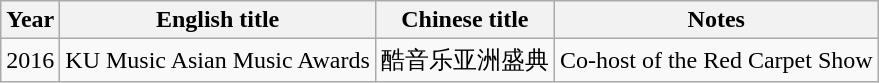<table class="wikitable">
<tr>
<th>Year</th>
<th>English title</th>
<th>Chinese title</th>
<th>Notes</th>
</tr>
<tr>
<td>2016</td>
<td>KU Music Asian Music Awards</td>
<td>酷音乐亚洲盛典</td>
<td>Co-host of the Red Carpet Show</td>
</tr>
</table>
